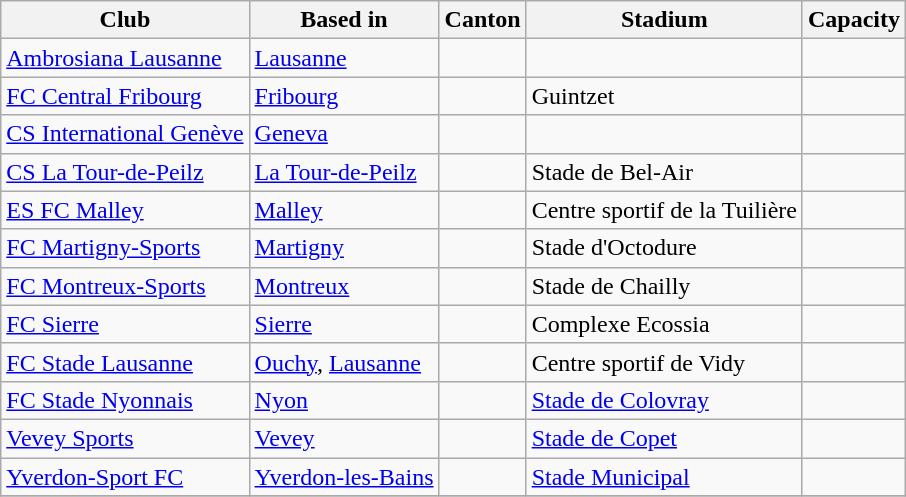<table class="wikitable">
<tr>
<th>Club</th>
<th>Based in</th>
<th>Canton</th>
<th>Stadium</th>
<th>Capacity</th>
</tr>
<tr>
<td><a href='#'>Ambrosiana Lausanne</a></td>
<td><a href='#'>Lausanne</a></td>
<td></td>
<td></td>
<td></td>
</tr>
<tr>
<td><a href='#'>FC Central Fribourg</a></td>
<td><a href='#'>Fribourg</a></td>
<td></td>
<td>Guintzet</td>
<td></td>
</tr>
<tr>
<td><a href='#'>CS International Genève</a></td>
<td><a href='#'>Geneva</a></td>
<td></td>
<td></td>
<td></td>
</tr>
<tr>
<td><a href='#'>CS La Tour-de-Peilz</a></td>
<td><a href='#'>La Tour-de-Peilz</a></td>
<td></td>
<td>Stade de Bel-Air</td>
<td></td>
</tr>
<tr>
<td><a href='#'>ES FC Malley</a></td>
<td><a href='#'>Malley</a></td>
<td></td>
<td>Centre sportif de la Tuilière</td>
<td></td>
</tr>
<tr>
<td><a href='#'>FC Martigny-Sports</a></td>
<td><a href='#'>Martigny</a></td>
<td></td>
<td>Stade d'Octodure</td>
<td></td>
</tr>
<tr>
<td><a href='#'>FC Montreux-Sports</a></td>
<td><a href='#'>Montreux</a></td>
<td></td>
<td>Stade de Chailly</td>
<td></td>
</tr>
<tr>
<td><a href='#'>FC Sierre</a></td>
<td><a href='#'>Sierre</a></td>
<td></td>
<td>Complexe Ecossia</td>
<td></td>
</tr>
<tr>
<td><a href='#'>FC Stade Lausanne</a></td>
<td><a href='#'>Ouchy</a>, <a href='#'>Lausanne</a></td>
<td></td>
<td>Centre sportif de Vidy</td>
<td></td>
</tr>
<tr>
<td><a href='#'>FC Stade Nyonnais</a></td>
<td><a href='#'>Nyon</a></td>
<td></td>
<td><a href='#'>Stade de Colovray</a></td>
<td></td>
</tr>
<tr>
<td><a href='#'>Vevey Sports</a></td>
<td><a href='#'>Vevey</a></td>
<td></td>
<td><a href='#'>Stade de Copet</a></td>
<td></td>
</tr>
<tr>
<td><a href='#'>Yverdon-Sport FC</a></td>
<td><a href='#'>Yverdon-les-Bains</a></td>
<td></td>
<td><a href='#'>Stade Municipal</a></td>
<td></td>
</tr>
<tr>
</tr>
</table>
